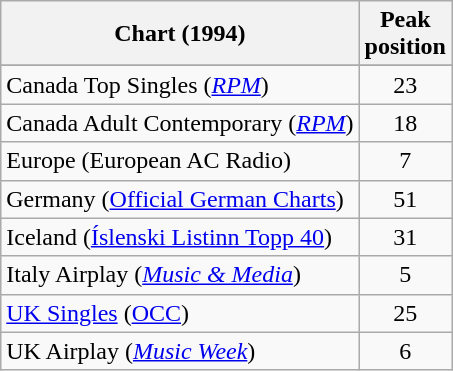<table class="wikitable sortable">
<tr>
<th>Chart (1994)</th>
<th>Peak<br>position</th>
</tr>
<tr>
</tr>
<tr>
<td>Canada Top Singles (<em><a href='#'>RPM</a></em>)</td>
<td style="text-align:center;">23</td>
</tr>
<tr>
<td>Canada Adult Contemporary (<em><a href='#'>RPM</a></em>)</td>
<td style="text-align:center;">18</td>
</tr>
<tr>
<td>Europe (European AC Radio)</td>
<td style="text-align:center;">7</td>
</tr>
<tr>
<td>Germany (<a href='#'>Official German Charts</a>)</td>
<td style="text-align:center;">51</td>
</tr>
<tr>
<td>Iceland (<a href='#'>Íslenski Listinn Topp 40</a>)</td>
<td style="text-align:center;">31</td>
</tr>
<tr>
<td>Italy Airplay (<em><a href='#'>Music & Media</a></em>)</td>
<td style="text-align:center;">5</td>
</tr>
<tr>
<td><a href='#'>UK Singles</a> (<a href='#'>OCC</a>)</td>
<td style="text-align:center;">25</td>
</tr>
<tr>
<td>UK Airplay (<em><a href='#'>Music Week</a></em>)</td>
<td style="text-align:center;">6</td>
</tr>
</table>
